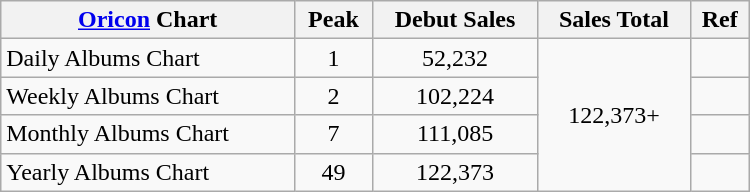<table class="wikitable" style="width:500px;">
<tr>
<th style="text-align:center;"><a href='#'>Oricon</a> Chart</th>
<th style="text-align:center;">Peak</th>
<th style="text-align:center;">Debut Sales</th>
<th style="text-align:center;">Sales Total</th>
<th style="text-align:center;">Ref</th>
</tr>
<tr>
<td align="left">Daily Albums Chart</td>
<td style="text-align:center;">1</td>
<td style="text-align:center;">52,232</td>
<td style="text-align:center;" rowspan="4">122,373+</td>
<td style="text-align:center;"></td>
</tr>
<tr>
<td align="left">Weekly Albums Chart</td>
<td style="text-align:center;">2</td>
<td style="text-align:center;">102,224</td>
<td style="text-align:center;"></td>
</tr>
<tr>
<td align="left">Monthly Albums Chart</td>
<td style="text-align:center;">7</td>
<td style="text-align:center;">111,085</td>
<td style="text-align:center;"></td>
</tr>
<tr>
<td align="left">Yearly Albums Chart</td>
<td style="text-align:center;">49</td>
<td style="text-align:center;">122,373</td>
<td style="text-align:center;"></td>
</tr>
</table>
